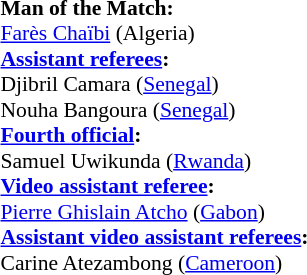<table style="width:100%; font-size:90%;">
<tr>
<td><br><strong>Man of the Match:</strong>
<br><a href='#'>Farès Chaïbi</a> (Algeria)<br><strong><a href='#'>Assistant referees</a>:</strong>
<br>Djibril Camara (<a href='#'>Senegal</a>)
<br>Nouha Bangoura (<a href='#'>Senegal</a>)
<br><strong><a href='#'>Fourth official</a>:</strong>
<br>Samuel Uwikunda (<a href='#'>Rwanda</a>)
<br><strong><a href='#'>Video assistant referee</a>:</strong>
<br> <a href='#'>Pierre Ghislain Atcho</a> (<a href='#'>Gabon</a>)
<br><strong><a href='#'>Assistant video assistant referees</a>:</strong>
<br>Carine Atezambong (<a href='#'>Cameroon</a>)</td>
</tr>
</table>
